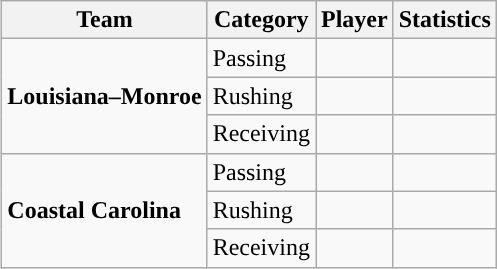<table class="wikitable" style="float: right;">
<tr>
<th>Team</th>
<th>Category</th>
<th>Player</th>
<th>Statistics</th>
</tr>
<tr>
<td rowspan=3><strong>Louisiana–Monroe</strong></td>
<td>Passing</td>
<td></td>
<td></td>
</tr>
<tr>
<td>Rushing</td>
<td></td>
<td></td>
</tr>
<tr>
<td>Receiving</td>
<td></td>
<td></td>
</tr>
<tr>
<td rowspan=3><strong>Coastal Carolina</strong></td>
<td>Passing</td>
<td></td>
<td></td>
</tr>
<tr>
<td>Rushing</td>
<td></td>
<td></td>
</tr>
<tr>
<td>Receiving</td>
<td></td>
<td></td>
</tr>
</table>
